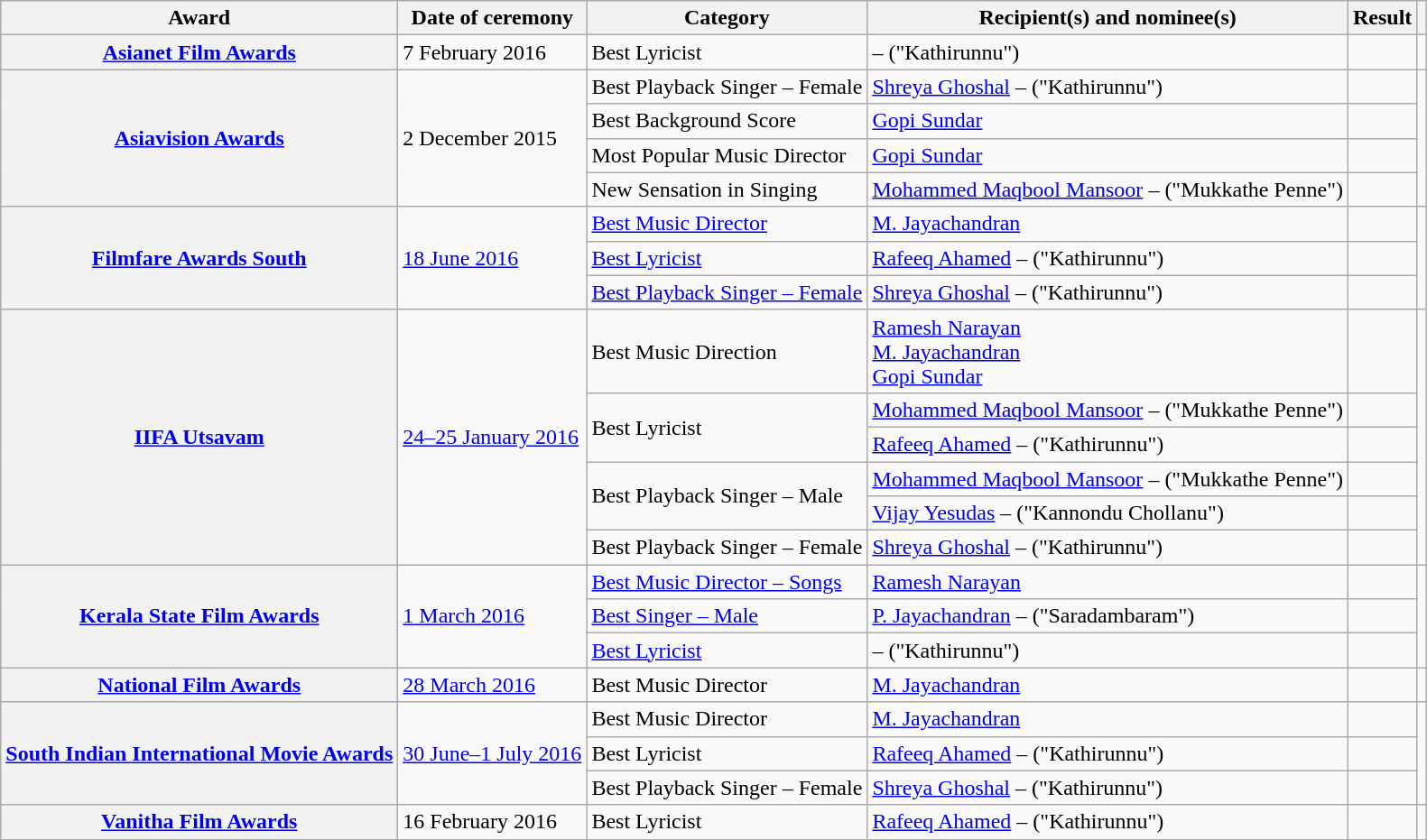<table class="wikitable plainrowheaders sortable">
<tr>
<th scope="col">Award</th>
<th scope="col">Date of ceremony</th>
<th scope="col">Category</th>
<th scope="col">Recipient(s) and nominee(s)</th>
<th scope="col">Result</th>
<th scope="col" class="unsortable"></th>
</tr>
<tr>
<th scope="row"><a href='#'>Asianet Film Awards</a></th>
<td>7 February 2016</td>
<td>Best Lyricist</td>
<td> – ("Kathirunnu")</td>
<td></td>
<td align="center"></td>
</tr>
<tr>
<th scope="row" rowspan="4"><a href='#'>Asiavision Awards</a></th>
<td rowspan="4">2 December 2015</td>
<td>Best Playback Singer – Female</td>
<td><a href='#'>Shreya Ghoshal</a> – ("Kathirunnu")</td>
<td></td>
<td rowspan="4" align="center"></td>
</tr>
<tr>
<td>Best Background Score</td>
<td><a href='#'>Gopi Sundar</a></td>
<td></td>
</tr>
<tr>
<td>Most Popular Music Director</td>
<td><a href='#'>Gopi Sundar</a></td>
<td></td>
</tr>
<tr>
<td>New Sensation in Singing</td>
<td><a href='#'>Mohammed Maqbool Mansoor</a> – ("Mukkathe Penne")</td>
<td></td>
</tr>
<tr>
<th scope="row" rowspan="3"><a href='#'>Filmfare Awards South</a></th>
<td rowspan="3"><a href='#'>18 June 2016</a></td>
<td><a href='#'>Best Music Director</a></td>
<td><a href='#'>M. Jayachandran</a></td>
<td></td>
<td rowspan="3" align="center"><br></td>
</tr>
<tr>
<td><a href='#'>Best Lyricist</a></td>
<td><a href='#'>Rafeeq Ahamed</a> – ("Kathirunnu")</td>
<td></td>
</tr>
<tr>
<td><a href='#'>Best Playback Singer – Female</a></td>
<td><a href='#'>Shreya Ghoshal</a> – ("Kathirunnu")</td>
<td></td>
</tr>
<tr>
<th scope="row" rowspan="6"><a href='#'>IIFA Utsavam</a></th>
<td rowspan="6"><a href='#'>24–25 January 2016</a></td>
<td>Best Music Direction</td>
<td><a href='#'>Ramesh Narayan</a><br><a href='#'>M. Jayachandran</a><br><a href='#'>Gopi Sundar</a></td>
<td></td>
<td rowspan="6" align="center"><br><br></td>
</tr>
<tr>
<td rowspan="2">Best Lyricist</td>
<td><a href='#'>Mohammed Maqbool Mansoor</a> – ("Mukkathe Penne")</td>
<td></td>
</tr>
<tr>
<td><a href='#'>Rafeeq Ahamed</a> – ("Kathirunnu")</td>
<td></td>
</tr>
<tr>
<td rowspan="2">Best Playback Singer – Male</td>
<td><a href='#'>Mohammed Maqbool Mansoor</a> – ("Mukkathe Penne")</td>
<td></td>
</tr>
<tr>
<td><a href='#'>Vijay Yesudas</a> – ("Kannondu Chollanu")</td>
<td></td>
</tr>
<tr>
<td>Best Playback Singer – Female</td>
<td><a href='#'>Shreya Ghoshal</a> – ("Kathirunnu")</td>
<td></td>
</tr>
<tr>
<th scope="row" rowspan="3"><a href='#'>Kerala State Film Awards</a></th>
<td rowspan="3"><a href='#'>1 March 2016</a></td>
<td><a href='#'>Best Music Director – Songs</a></td>
<td><a href='#'>Ramesh Narayan</a></td>
<td></td>
<td rowspan="3" align="center"><br><br></td>
</tr>
<tr>
<td><a href='#'>Best Singer – Male</a></td>
<td><a href='#'>P. Jayachandran</a> – ("Saradambaram")</td>
<td></td>
</tr>
<tr>
<td><a href='#'>Best Lyricist</a></td>
<td> – ("Kathirunnu")</td>
<td></td>
</tr>
<tr>
<th scope="row"><a href='#'>National Film Awards</a></th>
<td><a href='#'>28 March 2016</a></td>
<td>Best Music Director</td>
<td><a href='#'>M. Jayachandran</a></td>
<td></td>
<td align="center"></td>
</tr>
<tr>
<th scope="row" rowspan="3"><a href='#'>South Indian International Movie Awards</a></th>
<td rowspan="3"><a href='#'>30 June–1 July 2016</a></td>
<td>Best Music Director</td>
<td><a href='#'>M. Jayachandran</a></td>
<td></td>
<td rowspan="3" align="center"></td>
</tr>
<tr>
<td>Best Lyricist</td>
<td><a href='#'>Rafeeq Ahamed</a> – ("Kathirunnu")</td>
<td></td>
</tr>
<tr>
<td>Best Playback Singer – Female</td>
<td><a href='#'>Shreya Ghoshal</a> – ("Kathirunnu")</td>
<td></td>
</tr>
<tr>
<th scope="row"><a href='#'>Vanitha Film Awards</a></th>
<td>16 February 2016</td>
<td>Best Lyricist</td>
<td><a href='#'>Rafeeq Ahamed</a> – ("Kathirunnu")</td>
<td></td>
<td align="center"></td>
</tr>
</table>
